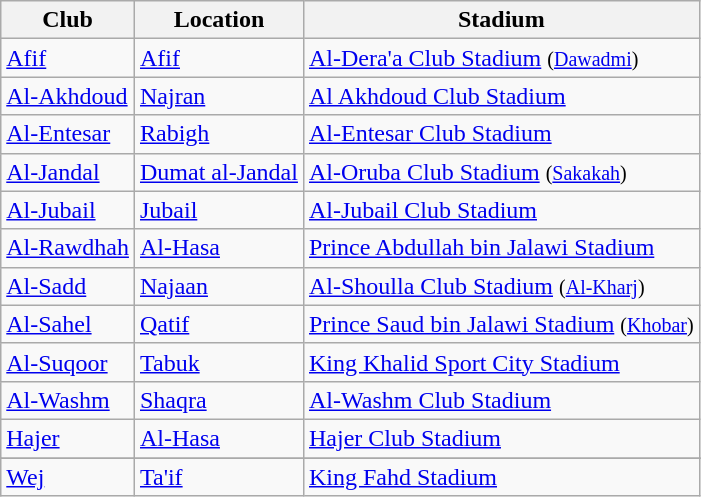<table class="wikitable sortable">
<tr>
<th>Club</th>
<th>Location</th>
<th>Stadium</th>
</tr>
<tr>
<td><a href='#'>Afif</a></td>
<td><a href='#'>Afif</a></td>
<td><a href='#'>Al-Dera'a Club Stadium</a> <small>(<a href='#'>Dawadmi</a>)</small></td>
</tr>
<tr>
<td><a href='#'>Al-Akhdoud</a></td>
<td><a href='#'>Najran</a></td>
<td><a href='#'>Al Akhdoud Club Stadium</a></td>
</tr>
<tr>
<td><a href='#'>Al-Entesar</a></td>
<td><a href='#'>Rabigh</a></td>
<td><a href='#'>Al-Entesar Club Stadium</a></td>
</tr>
<tr>
<td><a href='#'>Al-Jandal</a></td>
<td><a href='#'>Dumat al-Jandal</a></td>
<td><a href='#'>Al-Oruba Club Stadium</a> <small>(<a href='#'>Sakakah</a>)</small></td>
</tr>
<tr>
<td><a href='#'>Al-Jubail</a></td>
<td><a href='#'>Jubail</a></td>
<td><a href='#'>Al-Jubail Club Stadium</a></td>
</tr>
<tr>
<td><a href='#'>Al-Rawdhah</a></td>
<td><a href='#'>Al-Hasa</a></td>
<td><a href='#'>Prince Abdullah bin Jalawi Stadium</a></td>
</tr>
<tr>
<td><a href='#'>Al-Sadd</a></td>
<td><a href='#'>Najaan</a></td>
<td><a href='#'>Al-Shoulla Club Stadium</a> <small>(<a href='#'>Al-Kharj</a>)</small></td>
</tr>
<tr>
<td><a href='#'>Al-Sahel</a></td>
<td><a href='#'>Qatif</a></td>
<td><a href='#'>Prince Saud bin Jalawi Stadium</a> <small>(<a href='#'>Khobar</a>)</small></td>
</tr>
<tr>
<td><a href='#'>Al-Suqoor</a></td>
<td><a href='#'>Tabuk</a></td>
<td><a href='#'>King Khalid Sport City Stadium</a></td>
</tr>
<tr>
<td><a href='#'>Al-Washm</a></td>
<td><a href='#'>Shaqra</a></td>
<td><a href='#'>Al-Washm Club Stadium</a></td>
</tr>
<tr>
<td><a href='#'>Hajer</a></td>
<td><a href='#'>Al-Hasa</a></td>
<td><a href='#'>Hajer Club Stadium</a></td>
</tr>
<tr>
</tr>
<tr>
<td><a href='#'>Wej</a></td>
<td><a href='#'>Ta'if</a></td>
<td><a href='#'>King Fahd Stadium</a></td>
</tr>
</table>
